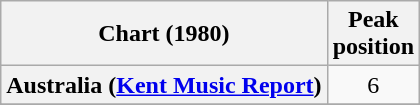<table class="wikitable sortable plainrowheaders">
<tr>
<th>Chart (1980)</th>
<th>Peak<br>position</th>
</tr>
<tr>
<th scope="row">Australia (<a href='#'>Kent Music Report</a>)</th>
<td style="text-align:center;">6</td>
</tr>
<tr>
</tr>
<tr>
</tr>
</table>
